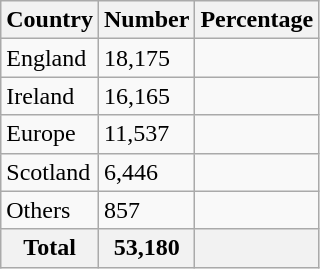<table class="wikitable sortable">
<tr>
<th>Country</th>
<th>Number</th>
<th>Percentage</th>
</tr>
<tr>
<td>England</td>
<td>18,175</td>
<td></td>
</tr>
<tr>
<td>Ireland</td>
<td>16,165</td>
<td></td>
</tr>
<tr>
<td>Europe</td>
<td>11,537</td>
<td></td>
</tr>
<tr>
<td>Scotland</td>
<td>6,446</td>
<td></td>
</tr>
<tr>
<td>Others</td>
<td>857</td>
<td></td>
</tr>
<tr>
<th>Total</th>
<th>53,180</th>
<th></th>
</tr>
</table>
